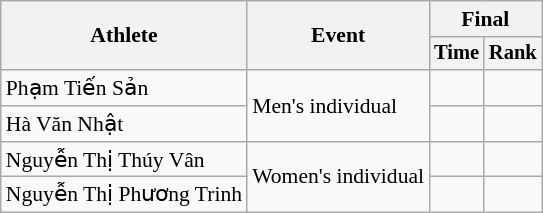<table class="wikitable" style="font-size:90%">
<tr>
<th rowspan="2">Athlete</th>
<th rowspan="2">Event</th>
<th colspan="2">Final</th>
</tr>
<tr style="font-size:95%">
<th>Time</th>
<th>Rank</th>
</tr>
<tr align="center">
<td align="left">Phạm Tiến Sản</td>
<td rowspan="2" align="left">Men's individual</td>
<td></td>
<td></td>
</tr>
<tr align="center">
<td align="left">Hà Văn Nhật</td>
<td></td>
<td></td>
</tr>
<tr align="center">
<td align="left">Nguyễn Thị Thúy Vân</td>
<td rowspan=2 align="left">Women's individual</td>
<td></td>
<td></td>
</tr>
<tr align="center">
<td align="left">Nguyễn Thị Phương Trinh</td>
<td></td>
<td></td>
</tr>
</table>
